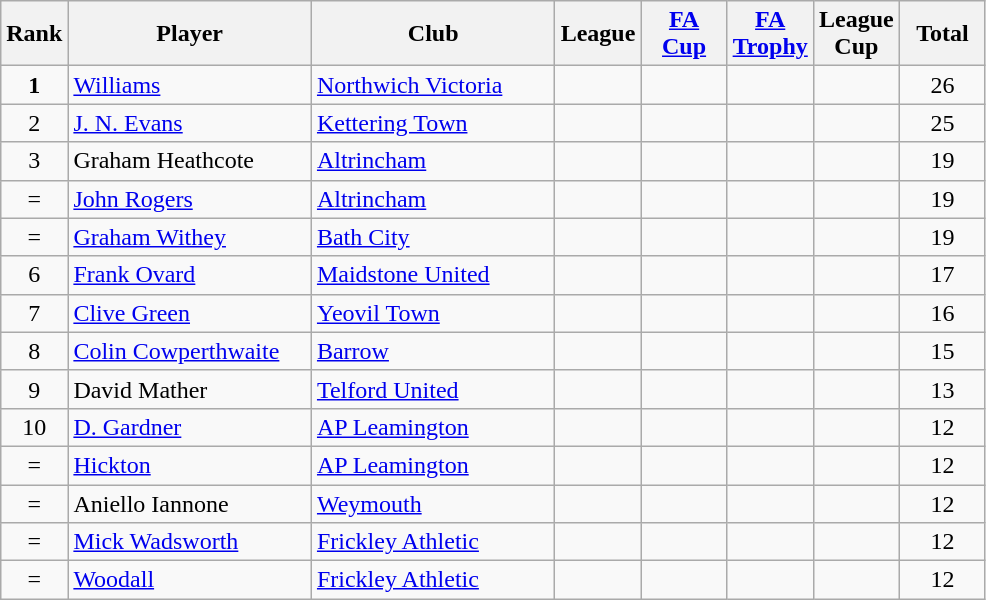<table class="wikitable" style="text-align: center;">
<tr>
<th width=20>Rank</th>
<th width=155>Player</th>
<th width=155>Club</th>
<th width=50>League</th>
<th width=50><a href='#'>FA Cup</a></th>
<th width=50><a href='#'>FA Trophy</a></th>
<th width=50>League Cup</th>
<th width=50>Total</th>
</tr>
<tr>
<td><strong>1</strong></td>
<td align=left><a href='#'>Williams</a></td>
<td align=left><a href='#'>Northwich Victoria</a></td>
<td></td>
<td></td>
<td></td>
<td></td>
<td>26</td>
</tr>
<tr>
<td>2</td>
<td align=left><a href='#'>J. N. Evans</a></td>
<td align=left><a href='#'>Kettering Town</a></td>
<td></td>
<td></td>
<td></td>
<td></td>
<td>25</td>
</tr>
<tr>
<td>3</td>
<td align=left>Graham Heathcote</td>
<td align=left><a href='#'>Altrincham</a></td>
<td></td>
<td></td>
<td></td>
<td></td>
<td>19</td>
</tr>
<tr>
<td>=</td>
<td align=left><a href='#'>John Rogers</a></td>
<td align=left><a href='#'>Altrincham</a></td>
<td></td>
<td></td>
<td></td>
<td></td>
<td>19</td>
</tr>
<tr>
<td>=</td>
<td align=left><a href='#'>Graham Withey</a></td>
<td align=left><a href='#'>Bath City</a></td>
<td></td>
<td></td>
<td></td>
<td></td>
<td>19</td>
</tr>
<tr>
<td>6</td>
<td align=left><a href='#'>Frank Ovard</a></td>
<td align=left><a href='#'>Maidstone United</a></td>
<td></td>
<td></td>
<td></td>
<td></td>
<td>17</td>
</tr>
<tr>
<td>7</td>
<td align=left><a href='#'>Clive Green</a></td>
<td align=left><a href='#'>Yeovil Town</a></td>
<td></td>
<td></td>
<td></td>
<td></td>
<td>16</td>
</tr>
<tr>
<td>8</td>
<td align=left><a href='#'>Colin Cowperthwaite</a></td>
<td align=left><a href='#'>Barrow</a></td>
<td></td>
<td></td>
<td></td>
<td></td>
<td>15</td>
</tr>
<tr>
<td>9</td>
<td align=left>David Mather</td>
<td align=left><a href='#'>Telford United</a></td>
<td></td>
<td></td>
<td></td>
<td></td>
<td>13</td>
</tr>
<tr>
<td>10</td>
<td align=left><a href='#'>D. Gardner</a></td>
<td align=left><a href='#'>AP Leamington</a></td>
<td></td>
<td></td>
<td></td>
<td></td>
<td>12</td>
</tr>
<tr>
<td>=</td>
<td align=left><a href='#'>Hickton</a></td>
<td align=left><a href='#'>AP Leamington</a></td>
<td></td>
<td></td>
<td></td>
<td></td>
<td>12</td>
</tr>
<tr>
<td>=</td>
<td align=left>Aniello Iannone</td>
<td align=left><a href='#'>Weymouth</a></td>
<td></td>
<td></td>
<td></td>
<td></td>
<td>12</td>
</tr>
<tr>
<td>=</td>
<td align=left><a href='#'>Mick Wadsworth</a></td>
<td align=left><a href='#'>Frickley Athletic</a></td>
<td></td>
<td></td>
<td></td>
<td></td>
<td>12</td>
</tr>
<tr>
<td>=</td>
<td align=left><a href='#'>Woodall</a></td>
<td align=left><a href='#'>Frickley Athletic</a></td>
<td></td>
<td></td>
<td></td>
<td></td>
<td>12</td>
</tr>
</table>
